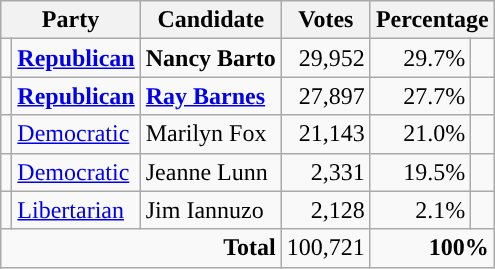<table class="wikitable" style="text-align:right;">
<tr style="background-color:#E9E9E9;text-align:center;">
<th colspan=2>Party</th>
<th>Candidate</th>
<th>Votes</th>
<th colspan=2>Percentage</th>
</tr>
<tr>
<td style="background-color:"></td>
<td style="text-align:left;"><strong><a href='#'>Republican</a></strong></td>
<td style="text-align:left;"><strong>Nancy Barto</strong></td>
<td style="text-align:right;">29,952</td>
<td style="text-align:right;">29.7%</td>
<td style="text-align:right;"><div><div> </div></div></td>
</tr>
<tr>
<td style="background-color:"></td>
<td style="text-align:left;"><strong><a href='#'>Republican</a></strong></td>
<td style="text-align:left;"><strong><a href='#'>Ray Barnes</a></strong></td>
<td style="text-align:right;">27,897</td>
<td style="text-align:right;">27.7%</td>
<td style="text-align:right;"><div><div> </div></div></td>
</tr>
<tr>
<td style="background-color:"></td>
<td style="text-align:left;"><a href='#'>Democratic</a></td>
<td style="text-align:left;">Marilyn Fox</td>
<td style="text-align:right;">21,143</td>
<td style="text-align:right;">21.0%</td>
<td style="text-align:right;"><div><div> </div></div></td>
</tr>
<tr>
<td style="background-color:"></td>
<td style="text-align:left;"><a href='#'>Democratic</a></td>
<td style="text-align:left;">Jeanne Lunn</td>
<td style="text-align:right;">2,331</td>
<td style="text-align:right;">19.5%</td>
<td style="text-align:right;"><div><div> </div></div></td>
</tr>
<tr>
<td style="background-color:"></td>
<td style="text-align:left;"><a href='#'>Libertarian</a></td>
<td style="text-align:left;">Jim Iannuzo</td>
<td style="text-align:right;">2,128</td>
<td style="text-align:right;">2.1%</td>
<td style="text-align:right;"><div><div> </div></div></td>
</tr>
<tr>
<td colspan="3" style="text-align:right;"><strong>Total</strong></td>
<td style="text-align:right;">100,721</td>
<td style="text-align:right;" colspan=2><strong>100%</strong></td>
</tr>
</table>
